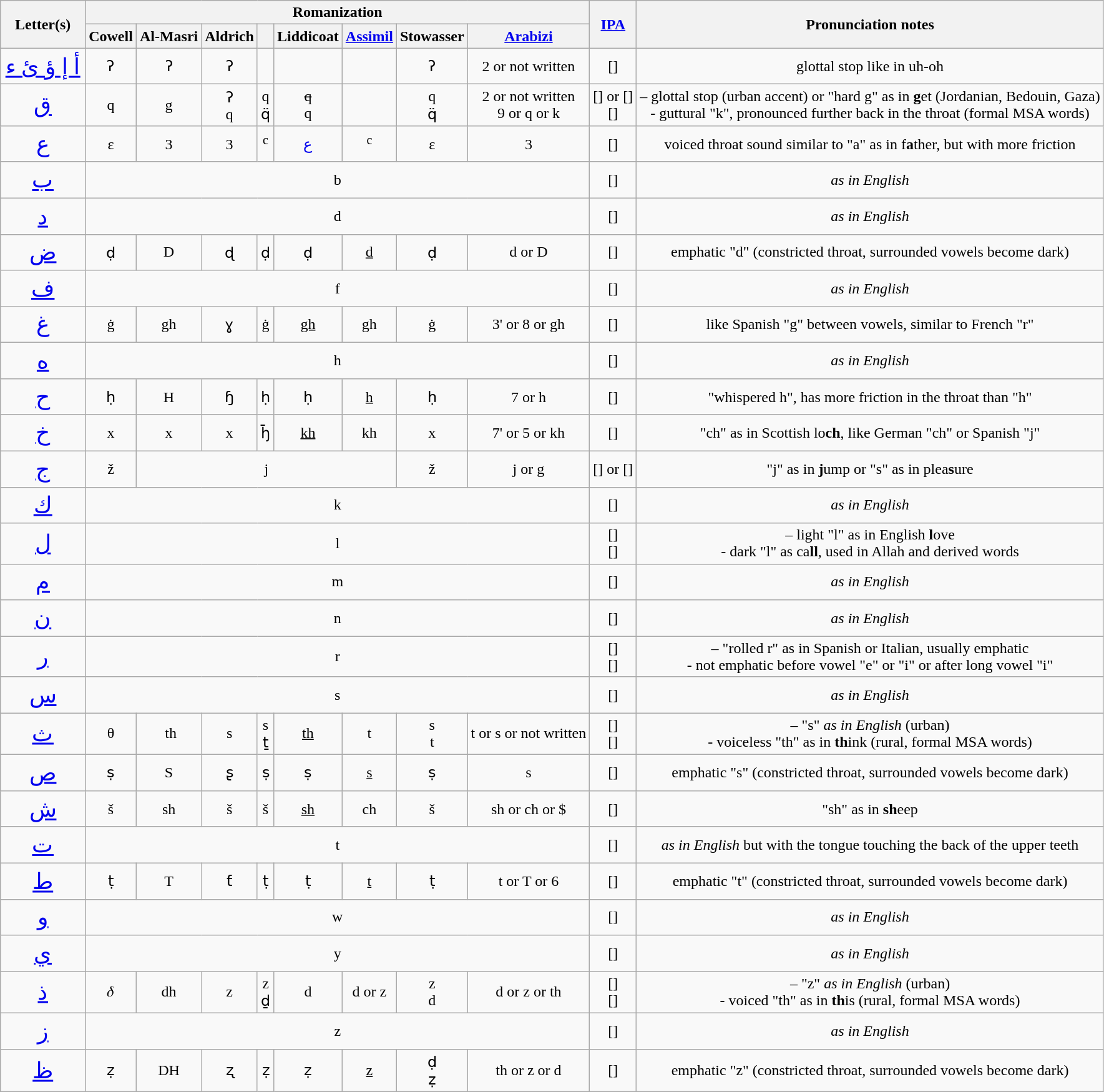<table class="wikitable" style="text-align:center;">
<tr>
<th rowspan="2">Letter(s)</th>
<th colspan="8">Romanization</th>
<th rowspan="2"><a href='#'>IPA</a></th>
<th rowspan="2">Pronunciation notes</th>
</tr>
<tr>
<th>Cowell</th>
<th>Al-Masri</th>
<th>Aldrich</th>
<th></th>
<th>Liddicoat</th>
<th><a href='#'>Assimil</a></th>
<th>Stowasser</th>
<th><a href='#'>Arabizi</a></th>
</tr>
<tr>
<td style="font-size: 1.5em;"><a href='#'>أ إ ؤ ئ ء</a></td>
<td>ʔ</td>
<td>ʔ</td>
<td>ʔ</td>
<td></td>
<td></td>
<td></td>
<td>ʔ</td>
<td>2 or not written</td>
<td>[]</td>
<td>glottal stop like in uh-oh</td>
</tr>
<tr>
<td style="font-size: 1.5em;"><a href='#'>ق</a></td>
<td>q</td>
<td>g</td>
<td>ʔ<br>q</td>
<td>q<br>q̈</td>
<td><s>q</s><br>q</td>
<td></td>
<td>q<br>q̈</td>
<td>2 or not written<br>9 or q or k</td>
<td>[] or []<br>[]</td>
<td>– glottal stop (urban accent) or "hard g" as in <strong>g</strong>et (Jordanian, Bedouin, Gaza)<br>- guttural "k", pronounced further back in the throat (formal MSA words)</td>
</tr>
<tr>
<td style="font-size: 1.5em;"><a href='#'>ع</a></td>
<td>ε</td>
<td>3</td>
<td>3</td>
<td><sup>c</sup></td>
<td><a href='#'>ع</a></td>
<td><sup>c</sup></td>
<td>ε</td>
<td>3</td>
<td>[]</td>
<td>voiced throat sound similar to "a" as in f<strong>a</strong>ther, but with more friction</td>
</tr>
<tr>
<td style="font-size: 1.5em;"><a href='#'>ب</a></td>
<td colspan="8">b</td>
<td>[]</td>
<td><em>as in English</em></td>
</tr>
<tr>
<td style="font-size: 1.5em;"><a href='#'>د</a></td>
<td colspan="8">d</td>
<td>[]</td>
<td><em>as in English</em></td>
</tr>
<tr>
<td style="font-size: 1.5em;"><a href='#'>ض</a></td>
<td>ḍ</td>
<td>D</td>
<td>ɖ</td>
<td>ḍ</td>
<td>ḍ</td>
<td><u>d</u></td>
<td>ḍ</td>
<td>d or D</td>
<td>[]</td>
<td>emphatic "d" (constricted throat, surrounded vowels become dark)</td>
</tr>
<tr>
<td style="font-size: 1.5em;"><a href='#'>ف</a></td>
<td colspan="8">f</td>
<td>[]</td>
<td><em>as in English</em></td>
</tr>
<tr>
<td style="font-size: 1.5em;"><a href='#'>غ</a></td>
<td>ġ</td>
<td>gh</td>
<td>ɣ</td>
<td>ġ</td>
<td><u>gh</u></td>
<td>gh</td>
<td>ġ</td>
<td>3' or 8 or gh</td>
<td>[]</td>
<td>like Spanish "g" between vowels, similar to French "r"</td>
</tr>
<tr>
<td style="font-size: 1.5em;"><a href='#'>ه</a></td>
<td colspan="8">h</td>
<td>[]</td>
<td><em>as in English</em></td>
</tr>
<tr>
<td style="font-size: 1.5em;"><a href='#'>ح</a></td>
<td>ḥ</td>
<td>H</td>
<td>ɧ</td>
<td>ḥ</td>
<td>ḥ</td>
<td><u>h</u></td>
<td>ḥ</td>
<td>7 or h</td>
<td>[]</td>
<td>"whispered h", has more friction in the throat than "h"</td>
</tr>
<tr>
<td style="font-size: 1.5em;"><a href='#'>خ</a></td>
<td>x</td>
<td>x</td>
<td>x</td>
<td>ꜧ̄</td>
<td><u>kh</u></td>
<td>kh</td>
<td>x</td>
<td>7' or 5 or kh</td>
<td>[]</td>
<td>"ch" as in Scottish lo<strong>ch</strong>, like German "ch" or Spanish "j"</td>
</tr>
<tr>
<td style="font-size: 1.5em;"><a href='#'>ج</a></td>
<td>ž</td>
<td colspan="5">j</td>
<td>ž</td>
<td>j or g</td>
<td>[] or []</td>
<td>"j" as in <strong>j</strong>ump or "s" as in plea<strong>s</strong>ure</td>
</tr>
<tr>
<td style="font-size: 1.5em;"><a href='#'>ك</a></td>
<td colspan="8">k</td>
<td>[]</td>
<td><em>as in English</em></td>
</tr>
<tr>
<td style="font-size: 1.5em;"><a href='#'>ل</a></td>
<td colspan="8">l</td>
<td>[]<br>[]</td>
<td>– light "l" as in English <strong>l</strong>ove<br>- dark "l" as ca<strong>ll</strong>, used in Allah and derived words</td>
</tr>
<tr>
<td style="font-size: 1.5em;"><a href='#'>م</a></td>
<td colspan="8">m</td>
<td>[]</td>
<td><em>as in English</em></td>
</tr>
<tr>
<td style="font-size: 1.5em;"><a href='#'>ن</a></td>
<td colspan="8">n</td>
<td>[]</td>
<td><em>as in English</em></td>
</tr>
<tr>
<td style="font-size: 1.5em;"><a href='#'>ر</a></td>
<td colspan="8">r</td>
<td>[]<br>[]</td>
<td>– "rolled r" as in Spanish or Italian, usually emphatic<br>- not emphatic before vowel "e" or "i" or after long vowel "i"</td>
</tr>
<tr>
<td style="font-size: 1.5em;"><a href='#'>س</a></td>
<td colspan="8">s</td>
<td>[]</td>
<td><em>as in English</em></td>
</tr>
<tr>
<td style="font-size: 1.5em;"><a href='#'>ث</a></td>
<td>θ</td>
<td> th</td>
<td>s</td>
<td>s<br>ṯ</td>
<td><u>th</u></td>
<td>t</td>
<td>s<br>t</td>
<td>t or s or not written</td>
<td>[]<br>[]</td>
<td>– "s" <em>as in English</em> (urban)<br>- voiceless "th" as in <strong>th</strong>ink (rural, formal MSA words)</td>
</tr>
<tr>
<td style="font-size: 1.5em;"><a href='#'>ص</a></td>
<td>ṣ</td>
<td>S</td>
<td>ʂ</td>
<td>ṣ</td>
<td>ṣ</td>
<td><u>s</u></td>
<td>ṣ</td>
<td>s</td>
<td>[]</td>
<td>emphatic "s" (constricted throat, surrounded vowels become dark)</td>
</tr>
<tr>
<td style="font-size: 1.5em;"><a href='#'>ش</a></td>
<td>š</td>
<td>sh</td>
<td>š</td>
<td>š</td>
<td><u>sh</u></td>
<td>ch</td>
<td>š</td>
<td>sh or ch or $</td>
<td>[]</td>
<td>"sh" as in <strong>sh</strong>eep</td>
</tr>
<tr>
<td style="font-size: 1.5em;"><a href='#'>ت</a></td>
<td colspan="8">t</td>
<td>[]</td>
<td><em>as in English</em> but with the tongue touching the back of the upper teeth</td>
</tr>
<tr>
<td style="font-size: 1.5em;"><a href='#'>ط</a></td>
<td>ṭ</td>
<td>T</td>
<td>ƭ</td>
<td>ṭ</td>
<td>ṭ</td>
<td><u>t</u></td>
<td>ṭ</td>
<td>t or T or 6</td>
<td>[]</td>
<td>emphatic "t" (constricted throat, surrounded vowels become dark)</td>
</tr>
<tr>
<td style="font-size: 1.5em;"><a href='#'>و</a></td>
<td colspan="8">w</td>
<td>[]</td>
<td><em>as in English</em></td>
</tr>
<tr>
<td style="font-size: 1.5em;"><a href='#'>ي</a></td>
<td colspan="8">y</td>
<td>[]</td>
<td><em>as in English</em></td>
</tr>
<tr>
<td style="font-size: 1.5em;"><a href='#'>ذ</a></td>
<td>𝛿</td>
<td>dh</td>
<td>z</td>
<td>z<br>ḏ</td>
<td>d</td>
<td>d or z</td>
<td>z<br>d</td>
<td>d or z or th</td>
<td>[]<br>[]</td>
<td>– "z" <em>as in English</em> (urban)<br>- voiced "th" as in <strong>th</strong>is (rural, formal MSA words)</td>
</tr>
<tr>
<td style="font-size: 1.5em;"><a href='#'>ز</a></td>
<td colspan="8">z</td>
<td>[]</td>
<td><em>as in English</em></td>
</tr>
<tr>
<td style="font-size: 1.5em;"><a href='#'>ظ</a></td>
<td>ẓ</td>
<td>DH</td>
<td>ʐ</td>
<td>ẓ</td>
<td>ẓ</td>
<td><u>z</u></td>
<td>ḍ<br>ẓ</td>
<td>th or z or d</td>
<td>[]</td>
<td>emphatic "z" (constricted throat, surrounded vowels become dark)</td>
</tr>
</table>
